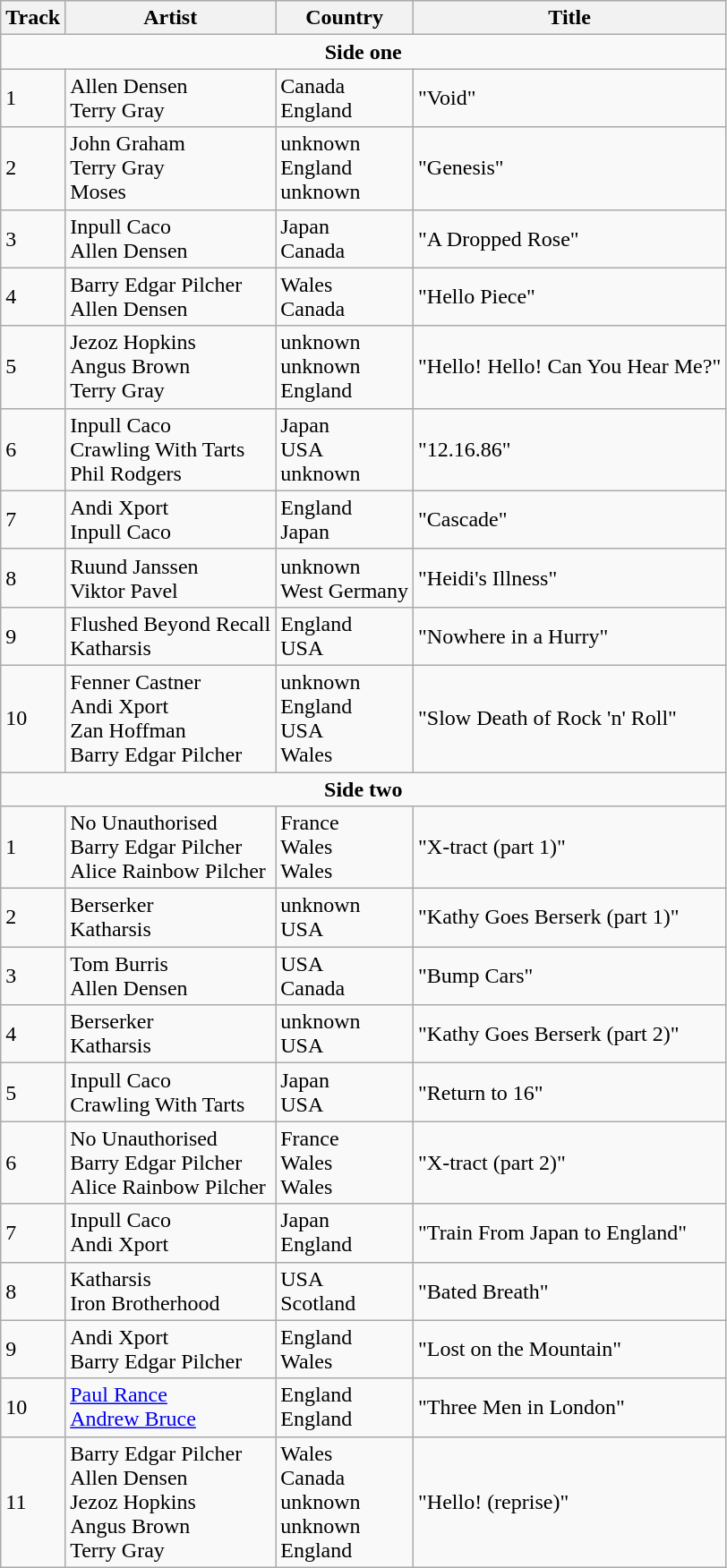<table class="wikitable">
<tr>
<th>Track</th>
<th>Artist</th>
<th>Country</th>
<th>Title</th>
</tr>
<tr>
<td colspan="4" align="center"><strong>Side one</strong></td>
</tr>
<tr>
<td>1</td>
<td>Allen Densen<br>Terry Gray</td>
<td>Canada<br>England</td>
<td>"Void"</td>
</tr>
<tr>
<td>2</td>
<td>John Graham<br>Terry Gray<br>Moses</td>
<td>unknown<br>England<br>unknown</td>
<td>"Genesis"</td>
</tr>
<tr>
<td>3</td>
<td>Inpull Caco<br>Allen Densen</td>
<td>Japan<br>Canada</td>
<td>"A Dropped Rose"</td>
</tr>
<tr>
<td>4</td>
<td>Barry Edgar Pilcher<br>Allen Densen</td>
<td>Wales<br>Canada</td>
<td>"Hello Piece"</td>
</tr>
<tr>
<td>5</td>
<td>Jezoz Hopkins<br>Angus Brown<br>Terry Gray</td>
<td>unknown<br>unknown<br>England</td>
<td>"Hello! Hello! Can You Hear Me?"</td>
</tr>
<tr>
<td>6</td>
<td>Inpull Caco<br>Crawling With Tarts<br>Phil Rodgers</td>
<td>Japan<br>USA<br>unknown</td>
<td>"12.16.86"</td>
</tr>
<tr>
<td>7</td>
<td>Andi Xport<br>Inpull Caco</td>
<td>England<br>Japan</td>
<td>"Cascade"</td>
</tr>
<tr>
<td>8</td>
<td>Ruund Janssen<br>Viktor Pavel</td>
<td>unknown<br>West Germany</td>
<td>"Heidi's Illness"</td>
</tr>
<tr>
<td>9</td>
<td>Flushed Beyond Recall<br>Katharsis</td>
<td>England<br>USA</td>
<td>"Nowhere in a Hurry"</td>
</tr>
<tr>
<td>10</td>
<td>Fenner Castner<br>Andi Xport<br>Zan Hoffman<br>Barry Edgar Pilcher</td>
<td>unknown<br>England<br>USA<br>Wales</td>
<td>"Slow Death of Rock 'n' Roll"</td>
</tr>
<tr>
<td colspan="4" align="center"><strong>Side two</strong></td>
</tr>
<tr>
<td>1</td>
<td>No Unauthorised<br>Barry Edgar Pilcher<br>Alice Rainbow Pilcher</td>
<td>France<br>Wales<br>Wales</td>
<td>"X-tract (part 1)"</td>
</tr>
<tr>
<td>2</td>
<td>Berserker<br>Katharsis</td>
<td>unknown<br>USA</td>
<td>"Kathy Goes Berserk (part 1)"</td>
</tr>
<tr>
<td>3</td>
<td>Tom Burris<br>Allen Densen</td>
<td>USA<br>Canada</td>
<td>"Bump Cars"</td>
</tr>
<tr>
<td>4</td>
<td>Berserker<br>Katharsis</td>
<td>unknown<br>USA</td>
<td>"Kathy Goes Berserk (part 2)"</td>
</tr>
<tr>
<td>5</td>
<td>Inpull Caco<br>Crawling With Tarts</td>
<td>Japan<br>USA</td>
<td>"Return to 16"</td>
</tr>
<tr>
<td>6</td>
<td>No Unauthorised<br>Barry Edgar Pilcher<br>Alice Rainbow Pilcher</td>
<td>France<br>Wales<br>Wales</td>
<td>"X-tract (part 2)"</td>
</tr>
<tr>
<td>7</td>
<td>Inpull Caco<br>Andi Xport</td>
<td>Japan<br>England</td>
<td>"Train From Japan to England"</td>
</tr>
<tr>
<td>8</td>
<td>Katharsis<br>Iron Brotherhood</td>
<td>USA<br>Scotland</td>
<td>"Bated Breath"</td>
</tr>
<tr>
<td>9</td>
<td>Andi Xport<br>Barry Edgar Pilcher</td>
<td>England<br>Wales</td>
<td>"Lost on the Mountain"</td>
</tr>
<tr>
<td>10</td>
<td><a href='#'>Paul Rance</a><br><a href='#'>Andrew Bruce</a></td>
<td>England<br>England</td>
<td>"Three Men in London"</td>
</tr>
<tr>
<td>11</td>
<td>Barry Edgar Pilcher<br>Allen Densen<br>Jezoz Hopkins<br>Angus Brown<br>Terry Gray</td>
<td>Wales<br>Canada<br>unknown<br>unknown<br>England</td>
<td>"Hello! (reprise)"</td>
</tr>
</table>
